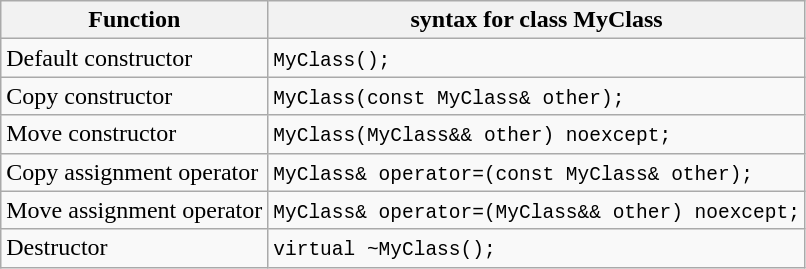<table class="wikitable">
<tr>
<th>Function</th>
<th>syntax for class MyClass</th>
</tr>
<tr>
<td>Default constructor</td>
<td><code>MyClass();</code></td>
</tr>
<tr>
<td>Copy constructor</td>
<td><code>MyClass(const MyClass& other);</code></td>
</tr>
<tr>
<td>Move constructor</td>
<td><code>MyClass(MyClass&& other) noexcept;</code></td>
</tr>
<tr>
<td>Copy assignment operator</td>
<td><code>MyClass& operator=(const MyClass& other);</code></td>
</tr>
<tr>
<td>Move assignment operator</td>
<td><code>MyClass& operator=(MyClass&& other) noexcept;</code></td>
</tr>
<tr>
<td>Destructor</td>
<td><code>virtual ~MyClass();</code></td>
</tr>
</table>
